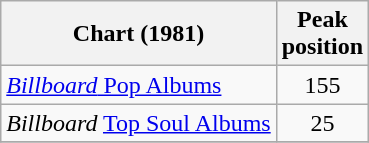<table class="wikitable">
<tr>
<th>Chart (1981)</th>
<th>Peak<br>position</th>
</tr>
<tr>
<td><a href='#'><em>Billboard</em> Pop Albums</a></td>
<td align=center>155</td>
</tr>
<tr>
<td><em>Billboard</em> <a href='#'>Top Soul Albums</a></td>
<td align=center>25</td>
</tr>
<tr>
</tr>
</table>
